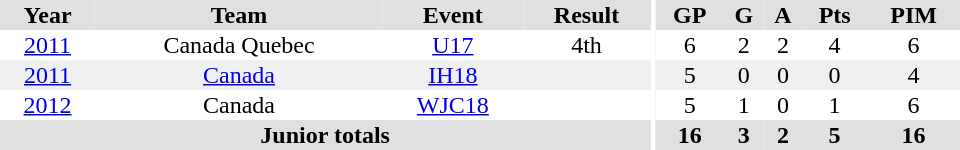<table border="0" cellpadding="1" cellspacing="0" ID="Table3" style="text-align:center; width:40em">
<tr ALIGN="center" bgcolor="#e0e0e0">
<th>Year</th>
<th>Team</th>
<th>Event</th>
<th>Result</th>
<th rowspan="99" bgcolor="#ffffff"></th>
<th>GP</th>
<th>G</th>
<th>A</th>
<th>Pts</th>
<th>PIM</th>
</tr>
<tr>
<td><a href='#'>2011</a></td>
<td>Canada Quebec</td>
<td><a href='#'>U17</a></td>
<td>4th</td>
<td>6</td>
<td>2</td>
<td>2</td>
<td>4</td>
<td>6</td>
</tr>
<tr bgcolor="#f0f0f0">
<td><a href='#'>2011</a></td>
<td><a href='#'>Canada</a></td>
<td><a href='#'>IH18</a></td>
<td></td>
<td>5</td>
<td>0</td>
<td>0</td>
<td>0</td>
<td>4</td>
</tr>
<tr>
<td><a href='#'>2012</a></td>
<td>Canada</td>
<td><a href='#'>WJC18</a></td>
<td></td>
<td>5</td>
<td>1</td>
<td>0</td>
<td>1</td>
<td>6</td>
</tr>
<tr bgcolor="#e0e0e0">
<th colspan="4">Junior totals</th>
<th>16</th>
<th>3</th>
<th>2</th>
<th>5</th>
<th>16</th>
</tr>
</table>
